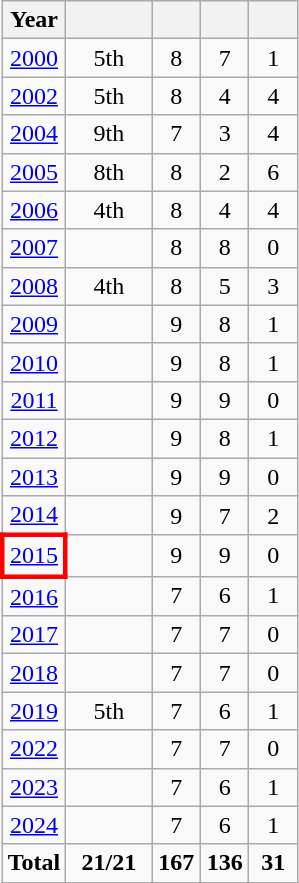<table class="wikitable" style="text-align: center;">
<tr>
<th>Year</th>
<th width="50"></th>
<th width=25></th>
<th width=25></th>
<th width=25></th>
</tr>
<tr>
<td> <a href='#'>2000</a></td>
<td>5th</td>
<td>8</td>
<td>7</td>
<td>1</td>
</tr>
<tr>
<td> <a href='#'>2002</a></td>
<td>5th</td>
<td>8</td>
<td>4</td>
<td>4</td>
</tr>
<tr>
<td> <a href='#'>2004</a></td>
<td>9th</td>
<td>7</td>
<td>3</td>
<td>4</td>
</tr>
<tr>
<td> <a href='#'>2005</a></td>
<td>8th</td>
<td>8</td>
<td>2</td>
<td>6</td>
</tr>
<tr>
<td> <a href='#'>2006</a></td>
<td>4th</td>
<td>8</td>
<td>4</td>
<td>4</td>
</tr>
<tr>
<td> <a href='#'>2007</a></td>
<td></td>
<td>8</td>
<td>8</td>
<td>0</td>
</tr>
<tr>
<td> <a href='#'>2008</a></td>
<td>4th</td>
<td>8</td>
<td>5</td>
<td>3</td>
</tr>
<tr>
<td> <a href='#'>2009</a></td>
<td></td>
<td>9</td>
<td>8</td>
<td>1</td>
</tr>
<tr>
<td> <a href='#'>2010</a></td>
<td></td>
<td>9</td>
<td>8</td>
<td>1</td>
</tr>
<tr>
<td> <a href='#'>2011</a></td>
<td></td>
<td>9</td>
<td>9</td>
<td>0</td>
</tr>
<tr>
<td> <a href='#'>2012</a></td>
<td></td>
<td>9</td>
<td>8</td>
<td>1</td>
</tr>
<tr>
<td> <a href='#'>2013</a></td>
<td></td>
<td>9</td>
<td>9</td>
<td>0</td>
</tr>
<tr>
<td> <a href='#'>2014</a></td>
<td></td>
<td>9</td>
<td>7</td>
<td>2</td>
</tr>
<tr>
<td style="border: 3px solid red"> <a href='#'>2015</a></td>
<td></td>
<td>9</td>
<td>9</td>
<td>0</td>
</tr>
<tr>
<td> <a href='#'>2016</a></td>
<td></td>
<td>7</td>
<td>6</td>
<td>1</td>
</tr>
<tr>
<td> <a href='#'>2017</a></td>
<td></td>
<td>7</td>
<td>7</td>
<td>0</td>
</tr>
<tr>
<td> <a href='#'>2018</a></td>
<td></td>
<td>7</td>
<td>7</td>
<td>0</td>
</tr>
<tr>
<td> <a href='#'>2019</a></td>
<td>5th</td>
<td>7</td>
<td>6</td>
<td>1</td>
</tr>
<tr>
<td> <a href='#'>2022</a></td>
<td></td>
<td>7</td>
<td>7</td>
<td>0</td>
</tr>
<tr>
<td> <a href='#'>2023</a></td>
<td></td>
<td>7</td>
<td>6</td>
<td>1</td>
</tr>
<tr>
<td> <a href='#'>2024</a></td>
<td></td>
<td>7</td>
<td>6</td>
<td>1</td>
</tr>
<tr>
<td><strong>Total</strong></td>
<td><strong>21/21</strong></td>
<td><strong>167</strong></td>
<td><strong>136</strong></td>
<td><strong>31</strong></td>
</tr>
</table>
